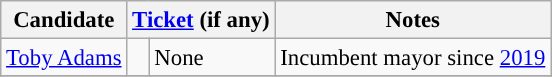<table class="wikitable" style="font-size: 95%">
<tr>
<th>Candidate</th>
<th colspan="2"><a href='#'>Ticket</a> (if any)</th>
<th>Notes</th>
</tr>
<tr>
<td><a href='#'>Toby Adams</a></td>
<td style="background-color:"></td>
<td>None</td>
<td>Incumbent mayor since <a href='#'>2019</a></td>
</tr>
<tr>
</tr>
</table>
